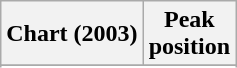<table class="wikitable sortable plainrowheaders" style="text-align:center">
<tr>
<th scope="col">Chart (2003)</th>
<th scope="col">Peak<br> position</th>
</tr>
<tr>
</tr>
<tr>
</tr>
<tr>
</tr>
<tr>
</tr>
<tr>
</tr>
<tr>
</tr>
<tr>
</tr>
<tr>
</tr>
<tr>
</tr>
<tr>
</tr>
<tr>
</tr>
<tr>
</tr>
</table>
